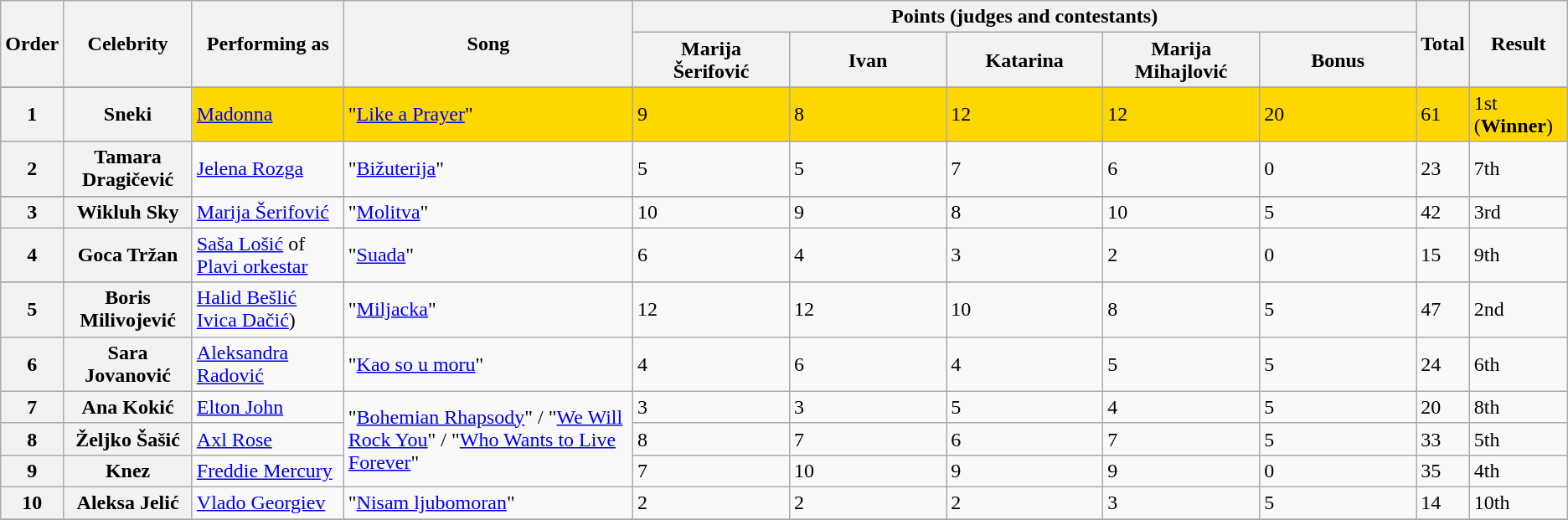<table class=wikitable>
<tr>
<th rowspan="2">Order</th>
<th rowspan="2">Celebrity</th>
<th rowspan="2">Performing as</th>
<th rowspan="2">Song</th>
<th colspan="5" style="width:50%;">Points (judges and contestants)</th>
<th rowspan="2">Total</th>
<th rowspan="2">Result</th>
</tr>
<tr>
<th style="width:10%;">Marija <br> Šerifović</th>
<th style="width:10%;">Ivan</th>
<th style="width:10%;">Katarina</th>
<th style="width:10%;">Marija <br> Mihajlović</th>
<th style="width:10%;">Bonus</th>
</tr>
<tr>
</tr>
<tr style="background:gold;">
<th scope="row">1</th>
<th scope="row">Sneki</th>
<td><a href='#'>Madonna</a></td>
<td>"<a href='#'>Like a Prayer</a>"</td>
<td>9</td>
<td>8</td>
<td>12</td>
<td>12</td>
<td>20</td>
<td>61</td>
<td>1st (<strong>Winner</strong>)</td>
</tr>
<tr>
<th scope="row">2</th>
<th scope="row">Tamara Dragičević</th>
<td><a href='#'>Jelena Rozga</a></td>
<td>"<a href='#'>Bižuterija</a>"</td>
<td>5</td>
<td>5</td>
<td>7</td>
<td>6</td>
<td>0</td>
<td>23</td>
<td>7th</td>
</tr>
<tr>
</tr>
<tr -bgcolor="tan">
<th scope="row">3</th>
<th scope="row">Wikluh Sky</th>
<td><a href='#'>Marija Šerifović</a></td>
<td>"<a href='#'>Molitva</a>"</td>
<td>10</td>
<td>9</td>
<td>8</td>
<td>10</td>
<td>5</td>
<td>42</td>
<td>3rd</td>
</tr>
<tr>
<th scope="row">4</th>
<th scope="row">Goca Tržan</th>
<td><a href='#'>Saša Lošić</a> of <a href='#'>Plavi orkestar</a></td>
<td>"<a href='#'>Suada</a>"</td>
<td>6</td>
<td>4</td>
<td>3</td>
<td>2</td>
<td>0</td>
<td>15</td>
<td>9th</td>
</tr>
<tr>
</tr>
<tr>
</tr>
<tr -bgcolor="silver">
<th scope="row">5</th>
<th scope="row">Boris Milivojević</th>
<td><a href='#'>Halid Bešlić</a><br><a href='#'>Ivica Dačić</a>) </td>
<td>"<a href='#'>Miljacka</a>"</td>
<td>12</td>
<td>12</td>
<td>10</td>
<td>8</td>
<td>5</td>
<td>47</td>
<td>2nd</td>
</tr>
<tr>
<th scope="row">6</th>
<th scope="row">Sara Jovanović</th>
<td><a href='#'>Aleksandra Radović</a></td>
<td>"<a href='#'>Kao so u moru</a>"</td>
<td>4</td>
<td>6</td>
<td>4</td>
<td>5</td>
<td>5</td>
<td>24</td>
<td>6th</td>
</tr>
<tr>
<th scope="row">7</th>
<th scope="row">Ana Kokić</th>
<td><a href='#'>Elton John</a></td>
<td rowspan="3">"<a href='#'>Bohemian Rhapsody</a>"  / "<a href='#'>We Will Rock You</a>" / "<a href='#'>Who Wants to Live Forever</a>"</td>
<td>3</td>
<td>3</td>
<td>5</td>
<td>4</td>
<td>5</td>
<td>20</td>
<td>8th</td>
</tr>
<tr>
<th scope="row">8</th>
<th scope="row">Željko Šašić</th>
<td><a href='#'>Axl Rose</a></td>
<td>8</td>
<td>7</td>
<td>6</td>
<td>7</td>
<td>5</td>
<td>33</td>
<td>5th</td>
</tr>
<tr>
<th scope="row">9</th>
<th scope="row">Knez</th>
<td><a href='#'>Freddie Mercury</a></td>
<td>7</td>
<td>10</td>
<td>9</td>
<td>9</td>
<td>0</td>
<td>35</td>
<td>4th</td>
</tr>
<tr>
<th scope="row">10</th>
<th scope="row">Aleksa Jelić</th>
<td><a href='#'>Vlado Georgiev</a></td>
<td>"<a href='#'>Nisam ljubomoran</a>"</td>
<td>2</td>
<td>2</td>
<td>2</td>
<td>3</td>
<td>5</td>
<td>14</td>
<td>10th</td>
</tr>
<tr>
</tr>
</table>
